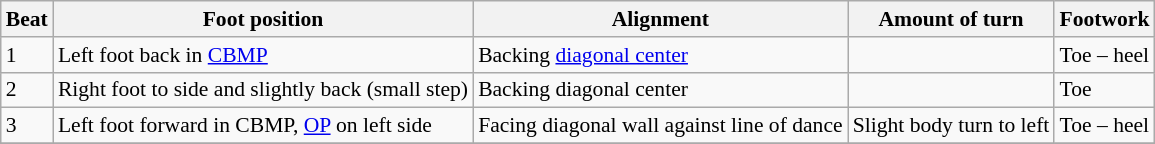<table class="wikitable" style="font-size:90%;">
<tr>
<th>Beat</th>
<th>Foot position</th>
<th>Alignment</th>
<th>Amount of turn</th>
<th>Footwork</th>
</tr>
<tr>
<td>1</td>
<td>Left foot back in <a href='#'>CBMP</a></td>
<td>Backing <a href='#'>diagonal center</a></td>
<td></td>
<td>Toe – heel</td>
</tr>
<tr>
<td>2</td>
<td>Right foot to side and slightly back (small step)</td>
<td>Backing diagonal center</td>
<td></td>
<td>Toe</td>
</tr>
<tr>
<td>3</td>
<td>Left foot forward in CBMP, <a href='#'>OP</a> on left side</td>
<td>Facing diagonal wall against line of dance</td>
<td>Slight body turn to left</td>
<td>Toe – heel</td>
</tr>
<tr>
</tr>
</table>
